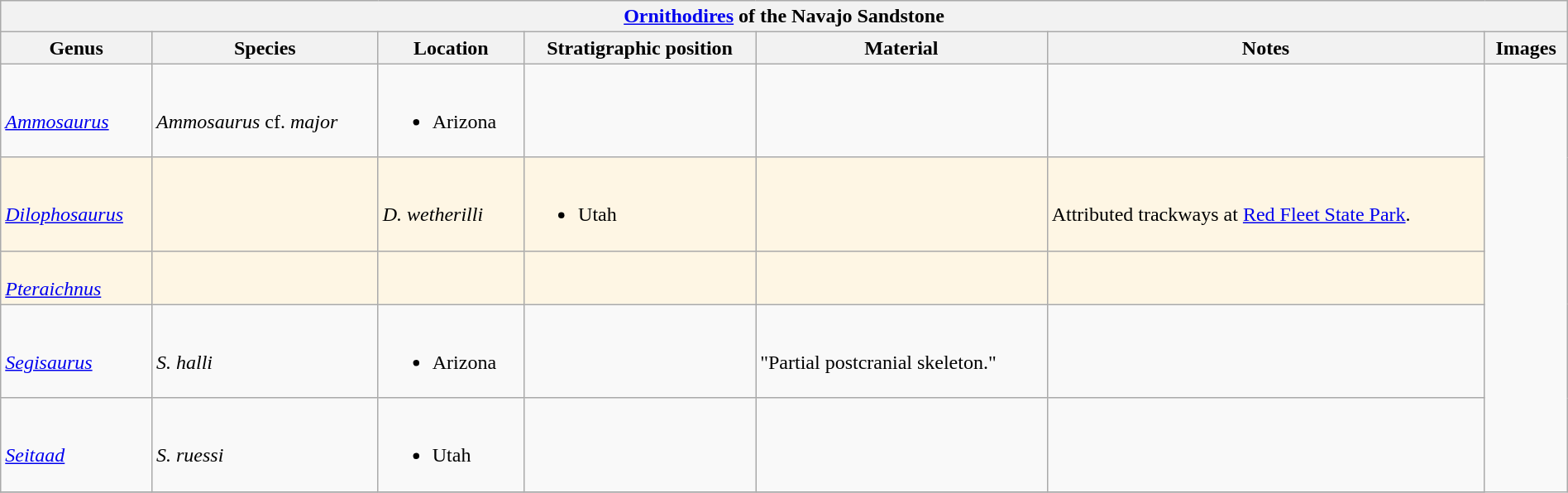<table class="wikitable" align="center" width="100%">
<tr>
<th colspan="7" align="center"><strong><a href='#'>Ornithodires</a> of the Navajo Sandstone</strong></th>
</tr>
<tr>
<th>Genus</th>
<th>Species</th>
<th>Location</th>
<th>Stratigraphic position</th>
<th>Material</th>
<th>Notes</th>
<th>Images</th>
</tr>
<tr>
<td><br><em><a href='#'>Ammosaurus</a></em></td>
<td><br><em>Ammosaurus</em> cf. <em>major</em></td>
<td><br><ul><li>Arizona</li></ul></td>
<td></td>
<td></td>
<td></td>
<td rowspan="99"><br>

</td>
</tr>
<tr>
<td style="background:#FEF6E4;"><br><em><a href='#'>Dilophosaurus</a></em></td>
<td style="background:#FEF6E4;"></td>
<td style="background:#FEF6E4;"><br><em>D. wetherilli</em></td>
<td style="background:#FEF6E4;"><br><ul><li>Utah</li></ul></td>
<td style="background:#FEF6E4;"></td>
<td style="background:#FEF6E4;"><br>Attributed trackways at <a href='#'>Red Fleet State Park</a>.</td>
</tr>
<tr>
<td style="background:#FEF6E4;"><br><em><a href='#'>Pteraichnus</a></em></td>
<td style="background:#FEF6E4;"></td>
<td style="background:#FEF6E4;"></td>
<td style="background:#FEF6E4;"></td>
<td style="background:#FEF6E4;"></td>
<td style="background:#FEF6E4;"></td>
</tr>
<tr>
<td><br><em><a href='#'>Segisaurus</a></em></td>
<td><br><em>S. halli</em></td>
<td><br><ul><li>Arizona</li></ul></td>
<td></td>
<td><br>"Partial postcranial skeleton."</td>
<td></td>
</tr>
<tr>
<td><br><em><a href='#'>Seitaad</a></em></td>
<td><br><em>S. ruessi</em></td>
<td><br><ul><li>Utah</li></ul></td>
<td></td>
<td></td>
<td></td>
</tr>
<tr>
</tr>
</table>
